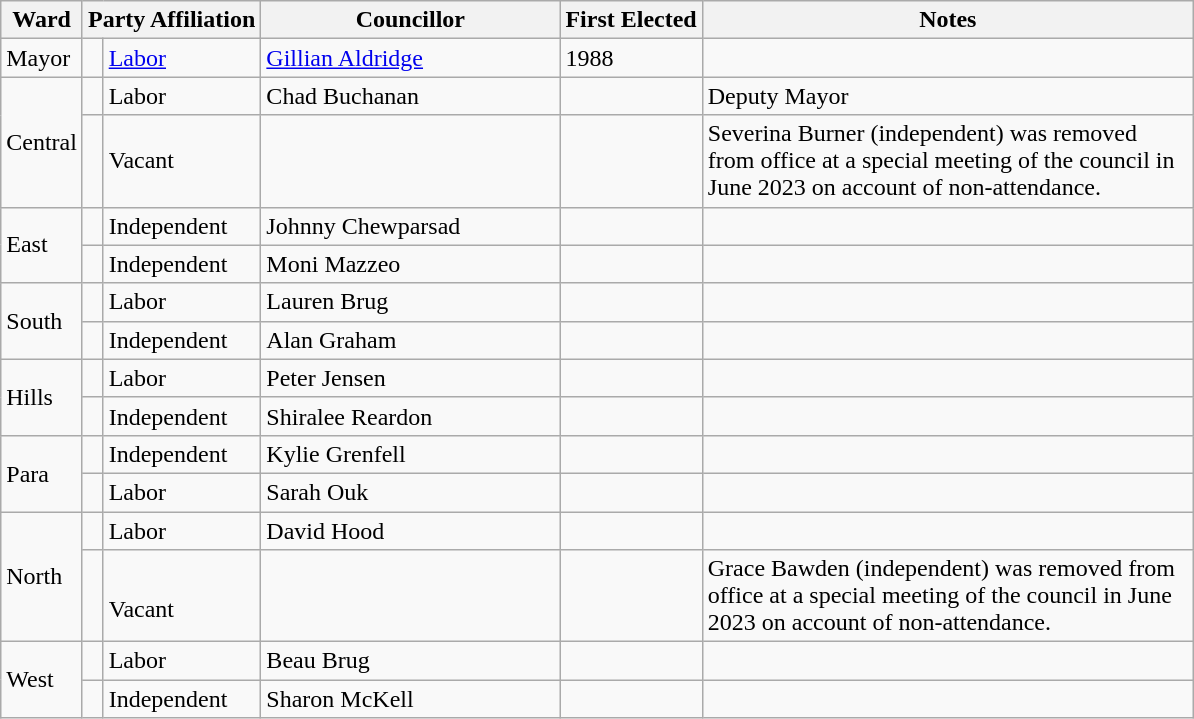<table class="wikitable">
<tr>
<th>Ward</th>
<th colspan="2">Party Affiliation</th>
<th style=width:12em>Councillor</th>
<th>First Elected</th>
<th style=width:20em>Notes</th>
</tr>
<tr>
<td>Mayor</td>
<td> </td>
<td><a href='#'>Labor</a></td>
<td><a href='#'>Gillian Aldridge</a> </td>
<td>1988</td>
<td></td>
</tr>
<tr>
<td rowspan="2">Central</td>
<td> </td>
<td>Labor</td>
<td>Chad Buchanan</td>
<td></td>
<td>Deputy Mayor</td>
</tr>
<tr>
<td></td>
<td>Vacant</td>
<td></td>
<td></td>
<td>Severina Burner (independent) was removed from office at a special meeting of the council in June 2023 on account of non-attendance.</td>
</tr>
<tr>
<td rowspan="2">East</td>
<td> </td>
<td>Independent</td>
<td>Johnny Chewparsad</td>
<td></td>
<td></td>
</tr>
<tr>
<td> </td>
<td>Independent</td>
<td>Moni Mazzeo</td>
<td></td>
<td></td>
</tr>
<tr>
<td rowspan="2">South</td>
<td> </td>
<td>Labor</td>
<td>Lauren Brug</td>
<td></td>
<td></td>
</tr>
<tr>
<td> </td>
<td>Independent</td>
<td>Alan Graham</td>
<td></td>
<td></td>
</tr>
<tr>
<td rowspan="2">Hills</td>
<td> </td>
<td>Labor</td>
<td>Peter Jensen</td>
<td></td>
<td></td>
</tr>
<tr>
<td> </td>
<td>Independent</td>
<td>Shiralee Reardon</td>
<td></td>
<td></td>
</tr>
<tr>
<td rowspan="2">Para</td>
<td> </td>
<td>Independent</td>
<td>Kylie Grenfell</td>
<td></td>
<td></td>
</tr>
<tr>
<td> </td>
<td>Labor</td>
<td>Sarah Ouk</td>
<td></td>
<td></td>
</tr>
<tr>
<td rowspan="2">North</td>
<td> </td>
<td>Labor</td>
<td>David Hood</td>
<td></td>
<td></td>
</tr>
<tr>
<td></td>
<td><br>Vacant</td>
<td></td>
<td></td>
<td>Grace Bawden (independent) was removed from office at a special meeting of the council in June 2023 on account of non-attendance.</td>
</tr>
<tr>
<td rowspan="2">West</td>
<td> </td>
<td>Labor</td>
<td>Beau Brug</td>
<td></td>
<td></td>
</tr>
<tr>
<td> </td>
<td>Independent</td>
<td>Sharon McKell</td>
<td></td>
<td></td>
</tr>
</table>
